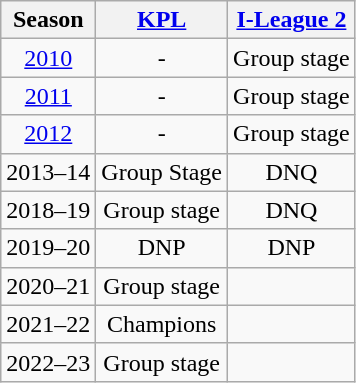<table class="wikitable" style="text-align:center">
<tr>
<th>Season</th>
<th><a href='#'>KPL</a></th>
<th><a href='#'>I-League 2</a></th>
</tr>
<tr>
<td align=center><a href='#'>2010</a></td>
<td align="center">-</td>
<td align=center>Group stage</td>
</tr>
<tr>
<td align=center><a href='#'>2011</a></td>
<td align="center">-</td>
<td align=center>Group stage</td>
</tr>
<tr>
<td align=center><a href='#'>2012</a></td>
<td align="center">-</td>
<td align=center>Group stage</td>
</tr>
<tr>
<td align="center">2013–14</td>
<td align="center">Group Stage</td>
<td align="center">DNQ</td>
</tr>
<tr>
<td align="center">2018–19</td>
<td align="center">Group stage</td>
<td align="center">DNQ</td>
</tr>
<tr>
<td align="center">2019–20</td>
<td align="center">DNP</td>
<td align="center">DNP</td>
</tr>
<tr>
<td align="center">2020–21</td>
<td align="center">Group stage</td>
<td align="center"></td>
</tr>
<tr>
<td align="center">2021–22</td>
<td align="center">Champions</td>
<td align="center"></td>
</tr>
<tr>
<td align="center">2022–23</td>
<td align="center">Group stage</td>
<td align="center"></td>
</tr>
</table>
